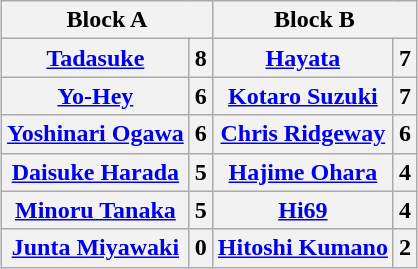<table class="wikitable" style="margin: 1em auto 1em auto">
<tr>
<th colspan="2">Block A</th>
<th colspan="2">Block B</th>
</tr>
<tr>
<th><a href='#'>Tadasuke</a></th>
<th>8</th>
<th><a href='#'>Hayata</a></th>
<th>7</th>
</tr>
<tr>
<th><a href='#'>Yo-Hey</a></th>
<th>6</th>
<th><a href='#'>Kotaro Suzuki</a></th>
<th>7</th>
</tr>
<tr>
<th><a href='#'>Yoshinari Ogawa</a></th>
<th>6</th>
<th><a href='#'>Chris Ridgeway</a></th>
<th>6</th>
</tr>
<tr>
<th><a href='#'>Daisuke Harada</a></th>
<th>5</th>
<th><a href='#'>Hajime Ohara</a></th>
<th>4</th>
</tr>
<tr>
<th><a href='#'>Minoru Tanaka</a></th>
<th>5</th>
<th><a href='#'>Hi69</a></th>
<th>4</th>
</tr>
<tr>
<th><a href='#'>Junta Miyawaki</a></th>
<th>0</th>
<th><a href='#'>Hitoshi Kumano</a></th>
<th>2</th>
</tr>
</table>
